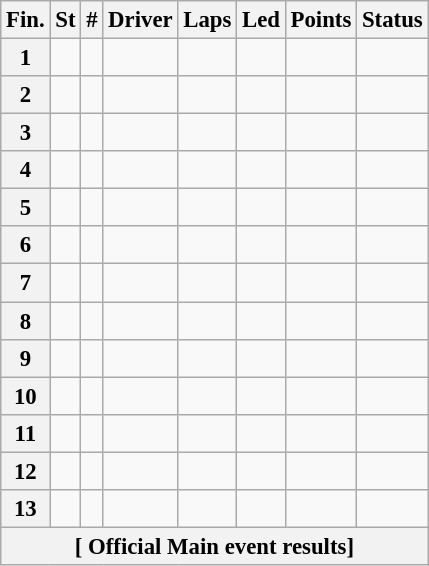<table class="wikitable" style="font-size:95%">
<tr>
<th>Fin.</th>
<th>St</th>
<th>#</th>
<th>Driver</th>
<th>Laps</th>
<th>Led</th>
<th>Points</th>
<th>Status</th>
</tr>
<tr>
<th>1</th>
<td></td>
<td></td>
<td></td>
<td></td>
<td></td>
<td></td>
<td></td>
</tr>
<tr>
<th>2</th>
<td></td>
<td></td>
<td></td>
<td></td>
<td></td>
<td></td>
<td></td>
</tr>
<tr>
<th>3</th>
<td></td>
<td></td>
<td></td>
<td></td>
<td></td>
<td></td>
<td></td>
</tr>
<tr>
<th>4</th>
<td></td>
<td></td>
<td></td>
<td></td>
<td></td>
<td></td>
<td></td>
</tr>
<tr>
<th>5</th>
<td></td>
<td></td>
<td></td>
<td></td>
<td></td>
<td></td>
<td></td>
</tr>
<tr>
<th>6</th>
<td></td>
<td></td>
<td></td>
<td></td>
<td></td>
<td></td>
<td></td>
</tr>
<tr>
<th>7</th>
<td></td>
<td></td>
<td></td>
<td></td>
<td></td>
<td></td>
<td></td>
</tr>
<tr>
<th>8</th>
<td></td>
<td></td>
<td></td>
<td></td>
<td></td>
<td></td>
<td></td>
</tr>
<tr>
<th>9</th>
<td></td>
<td></td>
<td></td>
<td></td>
<td></td>
<td></td>
<td></td>
</tr>
<tr>
<th>10</th>
<td></td>
<td></td>
<td></td>
<td></td>
<td></td>
<td></td>
<td></td>
</tr>
<tr>
<th>11</th>
<td></td>
<td></td>
<td></td>
<td></td>
<td></td>
<td></td>
<td></td>
</tr>
<tr>
<th>12</th>
<td></td>
<td></td>
<td></td>
<td></td>
<td></td>
<td></td>
<td></td>
</tr>
<tr>
<th>13</th>
<td></td>
<td></td>
<td></td>
<td></td>
<td></td>
<td></td>
<td></td>
</tr>
<tr>
<th colspan="9">[ Official Main event results]</th>
</tr>
</table>
